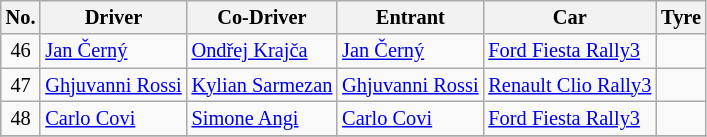<table class="wikitable" style="font-size: 85%;">
<tr>
<th>No.</th>
<th>Driver</th>
<th>Co-Driver</th>
<th>Entrant</th>
<th>Car</th>
<th>Tyre</th>
</tr>
<tr>
<td align="center">46</td>
<td> <a href='#'>Jan Černý</a></td>
<td> <a href='#'>Ondřej Krajča</a></td>
<td> <a href='#'>Jan Černý</a></td>
<td><a href='#'>Ford Fiesta Rally3</a></td>
<td align="center"></td>
</tr>
<tr>
<td align="center">47</td>
<td> <a href='#'>Ghjuvanni Rossi</a></td>
<td> <a href='#'>Kylian Sarmezan</a></td>
<td> <a href='#'>Ghjuvanni Rossi</a></td>
<td><a href='#'>Renault Clio Rally3</a></td>
<td align="center"></td>
</tr>
<tr>
<td align="center">48</td>
<td> <a href='#'>Carlo Covi</a></td>
<td> <a href='#'>Simone Angi</a></td>
<td> <a href='#'>Carlo Covi</a></td>
<td><a href='#'>Ford Fiesta Rally3</a></td>
<td align="center"></td>
</tr>
<tr>
</tr>
</table>
